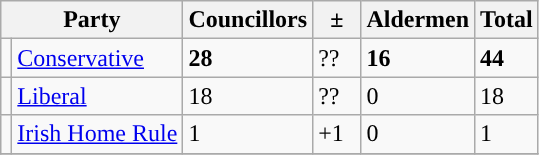<table class="wikitable">
<tr>
<th colspan="2">Party</th>
<th>Councillors</th>
<th>  ±  </th>
<th>Aldermen</th>
<th>Total</th>
</tr>
<tr>
<td style="background-color: "></td>
<td><a href='#'>Conservative</a></td>
<td><strong>28</strong></td>
<td>??</td>
<td><strong>16</strong></td>
<td><strong>44</strong></td>
</tr>
<tr>
<td style="background-color: "></td>
<td><a href='#'>Liberal</a></td>
<td>18</td>
<td>??</td>
<td>0</td>
<td>18</td>
</tr>
<tr>
<td style="background-color: "></td>
<td><a href='#'>Irish Home Rule</a></td>
<td>1</td>
<td>+1</td>
<td>0</td>
<td>1</td>
</tr>
<tr>
</tr>
</table>
